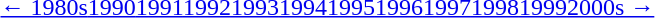<table id=toc class=toc summary=Contents>
<tr>
<th></th>
</tr>
<tr>
<td align=center><a href='#'>← 1980s</a><a href='#'>1990</a><a href='#'>1991</a><a href='#'>1992</a><a href='#'>1993</a><a href='#'>1994</a><a href='#'>1995</a><a href='#'>1996</a><a href='#'>1997</a><a href='#'>1998</a><a href='#'>1999</a><a href='#'>2000s →</a></td>
</tr>
</table>
